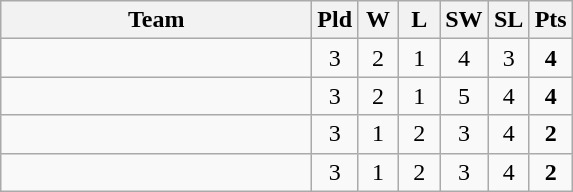<table class=wikitable style="text-align:center">
<tr>
<th width=200>Team</th>
<th width=20>Pld</th>
<th width=20>W</th>
<th width=20>L</th>
<th width=20>SW</th>
<th width=20>SL</th>
<th width=20>Pts</th>
</tr>
<tr>
<td align=left></td>
<td>3</td>
<td>2</td>
<td>1</td>
<td>4</td>
<td>3</td>
<td><strong>4</strong></td>
</tr>
<tr>
<td align=left></td>
<td>3</td>
<td>2</td>
<td>1</td>
<td>5</td>
<td>4</td>
<td><strong>4</strong></td>
</tr>
<tr>
<td align=left></td>
<td>3</td>
<td>1</td>
<td>2</td>
<td>3</td>
<td>4</td>
<td><strong>2</strong></td>
</tr>
<tr>
<td align=left></td>
<td>3</td>
<td>1</td>
<td>2</td>
<td>3</td>
<td>4</td>
<td><strong>2</strong></td>
</tr>
</table>
